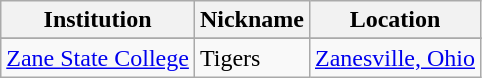<table class="wikitable">
<tr>
<th>Institution</th>
<th>Nickname</th>
<th>Location</th>
</tr>
<tr>
</tr>
<tr>
<td><a href='#'>Zane State College</a></td>
<td>Tigers</td>
<td><a href='#'>Zanesville, Ohio</a></td>
</tr>
</table>
